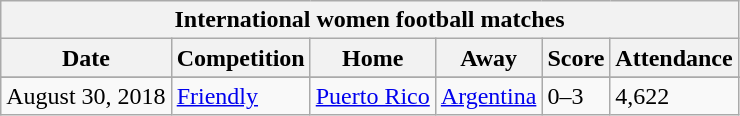<table class="wikitable" style="text-align: left;font-size:100%;">
<tr>
<th colspan=6>International women football matches</th>
</tr>
<tr>
<th>Date</th>
<th>Competition</th>
<th>Home</th>
<th>Away</th>
<th>Score</th>
<th>Attendance</th>
</tr>
<tr>
</tr>
<tr>
<td>August 30, 2018</td>
<td><a href='#'>Friendly</a></td>
<td> <a href='#'>Puerto Rico</a></td>
<td> <a href='#'>Argentina</a></td>
<td>0–3</td>
<td>4,622</td>
</tr>
</table>
